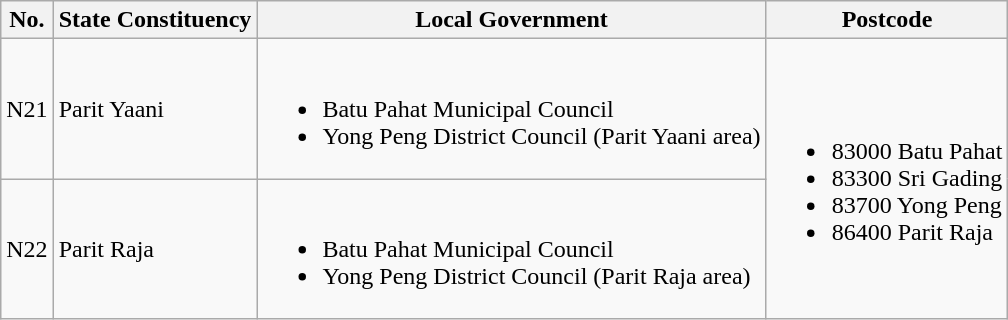<table class="wikitable">
<tr>
<th>No.</th>
<th>State Constituency</th>
<th>Local Government</th>
<th>Postcode</th>
</tr>
<tr>
<td>N21</td>
<td>Parit Yaani</td>
<td><br><ul><li>Batu Pahat Municipal Council</li><li>Yong Peng District Council (Parit Yaani area)</li></ul></td>
<td rowspan="2"><br><ul><li>83000 Batu Pahat</li><li>83300 Sri Gading</li><li>83700 Yong Peng</li><li>86400 Parit Raja</li></ul></td>
</tr>
<tr>
<td>N22</td>
<td>Parit Raja</td>
<td><br><ul><li>Batu Pahat Municipal Council</li><li>Yong Peng District Council (Parit Raja area)</li></ul></td>
</tr>
</table>
